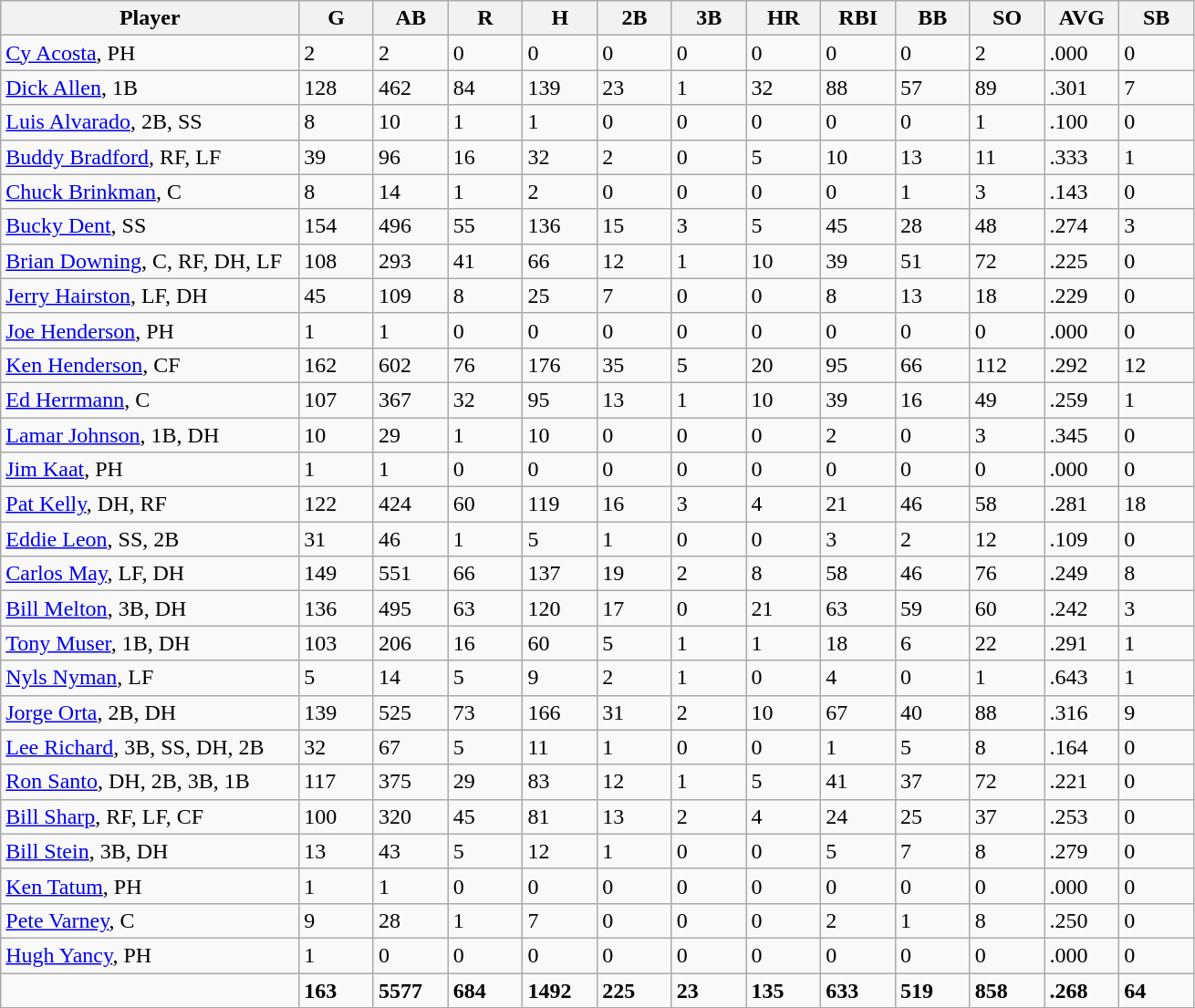<table class="wikitable sortable">
<tr>
<th bgcolor="#DDDDFF" width="24%">Player</th>
<th bgcolor="#DDDDFF" width="6%">G</th>
<th bgcolor="#DDDDFF" width="6%">AB</th>
<th bgcolor="#DDDDFF" width="6%">R</th>
<th bgcolor="#DDDDFF" width="6%">H</th>
<th bgcolor="#DDDDFF" width="6%">2B</th>
<th bgcolor="#DDDDFF" width="6%">3B</th>
<th bgcolor="#DDDDFF" width="6%">HR</th>
<th bgcolor="#DDDDFF" width="6%">RBI</th>
<th bgcolor="#DDDDFF" width="6%">BB</th>
<th bgcolor="#DDDDFF" width="6%">SO</th>
<th bgcolor="#DDDDFF" width="6%">AVG</th>
<th bgcolor="#DDDDFF" width="6%">SB</th>
</tr>
<tr>
<td><a href='#'>Cy Acosta</a>, PH</td>
<td>2</td>
<td>2</td>
<td>0</td>
<td>0</td>
<td>0</td>
<td>0</td>
<td>0</td>
<td>0</td>
<td>0</td>
<td>2</td>
<td>.000</td>
<td>0</td>
</tr>
<tr>
<td><a href='#'>Dick Allen</a>, 1B</td>
<td>128</td>
<td>462</td>
<td>84</td>
<td>139</td>
<td>23</td>
<td>1</td>
<td>32</td>
<td>88</td>
<td>57</td>
<td>89</td>
<td>.301</td>
<td>7</td>
</tr>
<tr>
<td><a href='#'>Luis Alvarado</a>, 2B, SS</td>
<td>8</td>
<td>10</td>
<td>1</td>
<td>1</td>
<td>0</td>
<td>0</td>
<td>0</td>
<td>0</td>
<td>0</td>
<td>1</td>
<td>.100</td>
<td>0</td>
</tr>
<tr>
<td><a href='#'>Buddy Bradford</a>, RF, LF</td>
<td>39</td>
<td>96</td>
<td>16</td>
<td>32</td>
<td>2</td>
<td>0</td>
<td>5</td>
<td>10</td>
<td>13</td>
<td>11</td>
<td>.333</td>
<td>1</td>
</tr>
<tr>
<td><a href='#'>Chuck Brinkman</a>, C</td>
<td>8</td>
<td>14</td>
<td>1</td>
<td>2</td>
<td>0</td>
<td>0</td>
<td>0</td>
<td>0</td>
<td>1</td>
<td>3</td>
<td>.143</td>
<td>0</td>
</tr>
<tr>
<td><a href='#'>Bucky Dent</a>, SS</td>
<td>154</td>
<td>496</td>
<td>55</td>
<td>136</td>
<td>15</td>
<td>3</td>
<td>5</td>
<td>45</td>
<td>28</td>
<td>48</td>
<td>.274</td>
<td>3</td>
</tr>
<tr>
<td><a href='#'>Brian Downing</a>, C, RF, DH, LF</td>
<td>108</td>
<td>293</td>
<td>41</td>
<td>66</td>
<td>12</td>
<td>1</td>
<td>10</td>
<td>39</td>
<td>51</td>
<td>72</td>
<td>.225</td>
<td>0</td>
</tr>
<tr>
<td><a href='#'>Jerry Hairston</a>, LF, DH</td>
<td>45</td>
<td>109</td>
<td>8</td>
<td>25</td>
<td>7</td>
<td>0</td>
<td>0</td>
<td>8</td>
<td>13</td>
<td>18</td>
<td>.229</td>
<td>0</td>
</tr>
<tr>
<td><a href='#'>Joe Henderson</a>, PH</td>
<td>1</td>
<td>1</td>
<td>0</td>
<td>0</td>
<td>0</td>
<td>0</td>
<td>0</td>
<td>0</td>
<td>0</td>
<td>0</td>
<td>.000</td>
<td>0</td>
</tr>
<tr>
<td><a href='#'>Ken Henderson</a>, CF</td>
<td>162</td>
<td>602</td>
<td>76</td>
<td>176</td>
<td>35</td>
<td>5</td>
<td>20</td>
<td>95</td>
<td>66</td>
<td>112</td>
<td>.292</td>
<td>12</td>
</tr>
<tr>
<td><a href='#'>Ed Herrmann</a>, C</td>
<td>107</td>
<td>367</td>
<td>32</td>
<td>95</td>
<td>13</td>
<td>1</td>
<td>10</td>
<td>39</td>
<td>16</td>
<td>49</td>
<td>.259</td>
<td>1</td>
</tr>
<tr>
<td><a href='#'>Lamar Johnson</a>, 1B, DH</td>
<td>10</td>
<td>29</td>
<td>1</td>
<td>10</td>
<td>0</td>
<td>0</td>
<td>0</td>
<td>2</td>
<td>0</td>
<td>3</td>
<td>.345</td>
<td>0</td>
</tr>
<tr>
<td><a href='#'>Jim Kaat</a>, PH</td>
<td>1</td>
<td>1</td>
<td>0</td>
<td>0</td>
<td>0</td>
<td>0</td>
<td>0</td>
<td>0</td>
<td>0</td>
<td>0</td>
<td>.000</td>
<td>0</td>
</tr>
<tr>
<td><a href='#'>Pat Kelly</a>, DH, RF</td>
<td>122</td>
<td>424</td>
<td>60</td>
<td>119</td>
<td>16</td>
<td>3</td>
<td>4</td>
<td>21</td>
<td>46</td>
<td>58</td>
<td>.281</td>
<td>18</td>
</tr>
<tr>
<td><a href='#'>Eddie Leon</a>, SS, 2B</td>
<td>31</td>
<td>46</td>
<td>1</td>
<td>5</td>
<td>1</td>
<td>0</td>
<td>0</td>
<td>3</td>
<td>2</td>
<td>12</td>
<td>.109</td>
<td>0</td>
</tr>
<tr>
<td><a href='#'>Carlos May</a>, LF, DH</td>
<td>149</td>
<td>551</td>
<td>66</td>
<td>137</td>
<td>19</td>
<td>2</td>
<td>8</td>
<td>58</td>
<td>46</td>
<td>76</td>
<td>.249</td>
<td>8</td>
</tr>
<tr>
<td><a href='#'>Bill Melton</a>, 3B, DH</td>
<td>136</td>
<td>495</td>
<td>63</td>
<td>120</td>
<td>17</td>
<td>0</td>
<td>21</td>
<td>63</td>
<td>59</td>
<td>60</td>
<td>.242</td>
<td>3</td>
</tr>
<tr>
<td><a href='#'>Tony Muser</a>, 1B, DH</td>
<td>103</td>
<td>206</td>
<td>16</td>
<td>60</td>
<td>5</td>
<td>1</td>
<td>1</td>
<td>18</td>
<td>6</td>
<td>22</td>
<td>.291</td>
<td>1</td>
</tr>
<tr>
<td><a href='#'>Nyls Nyman</a>, LF</td>
<td>5</td>
<td>14</td>
<td>5</td>
<td>9</td>
<td>2</td>
<td>1</td>
<td>0</td>
<td>4</td>
<td>0</td>
<td>1</td>
<td>.643</td>
<td>1</td>
</tr>
<tr>
<td><a href='#'>Jorge Orta</a>, 2B, DH</td>
<td>139</td>
<td>525</td>
<td>73</td>
<td>166</td>
<td>31</td>
<td>2</td>
<td>10</td>
<td>67</td>
<td>40</td>
<td>88</td>
<td>.316</td>
<td>9</td>
</tr>
<tr>
<td><a href='#'>Lee Richard</a>, 3B, SS, DH, 2B</td>
<td>32</td>
<td>67</td>
<td>5</td>
<td>11</td>
<td>1</td>
<td>0</td>
<td>0</td>
<td>1</td>
<td>5</td>
<td>8</td>
<td>.164</td>
<td>0</td>
</tr>
<tr>
<td><a href='#'>Ron Santo</a>, DH, 2B, 3B, 1B</td>
<td>117</td>
<td>375</td>
<td>29</td>
<td>83</td>
<td>12</td>
<td>1</td>
<td>5</td>
<td>41</td>
<td>37</td>
<td>72</td>
<td>.221</td>
<td>0</td>
</tr>
<tr>
<td><a href='#'>Bill Sharp</a>, RF, LF, CF</td>
<td>100</td>
<td>320</td>
<td>45</td>
<td>81</td>
<td>13</td>
<td>2</td>
<td>4</td>
<td>24</td>
<td>25</td>
<td>37</td>
<td>.253</td>
<td>0</td>
</tr>
<tr>
<td><a href='#'>Bill Stein</a>, 3B, DH</td>
<td>13</td>
<td>43</td>
<td>5</td>
<td>12</td>
<td>1</td>
<td>0</td>
<td>0</td>
<td>5</td>
<td>7</td>
<td>8</td>
<td>.279</td>
<td>0</td>
</tr>
<tr>
<td><a href='#'>Ken Tatum</a>, PH</td>
<td>1</td>
<td>1</td>
<td>0</td>
<td>0</td>
<td>0</td>
<td>0</td>
<td>0</td>
<td>0</td>
<td>0</td>
<td>0</td>
<td>.000</td>
<td>0</td>
</tr>
<tr>
<td><a href='#'>Pete Varney</a>, C</td>
<td>9</td>
<td>28</td>
<td>1</td>
<td>7</td>
<td>0</td>
<td>0</td>
<td>0</td>
<td>2</td>
<td>1</td>
<td>8</td>
<td>.250</td>
<td>0</td>
</tr>
<tr>
<td><a href='#'>Hugh Yancy</a>, PH</td>
<td>1</td>
<td>0</td>
<td>0</td>
<td>0</td>
<td>0</td>
<td>0</td>
<td>0</td>
<td>0</td>
<td>0</td>
<td>0</td>
<td>.000</td>
<td>0</td>
</tr>
<tr class="sortbottom">
<td></td>
<td><strong>163</strong></td>
<td><strong>5577</strong></td>
<td><strong>684</strong></td>
<td><strong>1492</strong></td>
<td><strong>225</strong></td>
<td><strong>23</strong></td>
<td><strong>135</strong></td>
<td><strong>633</strong></td>
<td><strong>519</strong></td>
<td><strong>858</strong></td>
<td><strong>.268</strong></td>
<td><strong>64</strong></td>
</tr>
</table>
